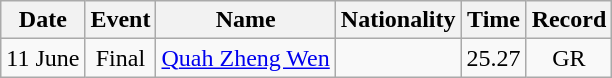<table class="wikitable" style="text-align:center;">
<tr>
<th>Date</th>
<th>Event</th>
<th>Name</th>
<th>Nationality</th>
<th>Time</th>
<th>Record</th>
</tr>
<tr>
<td>11 June</td>
<td>Final</td>
<td align=left><a href='#'>Quah Zheng Wen</a></td>
<td align=left></td>
<td>25.27</td>
<td align=center>GR</td>
</tr>
</table>
